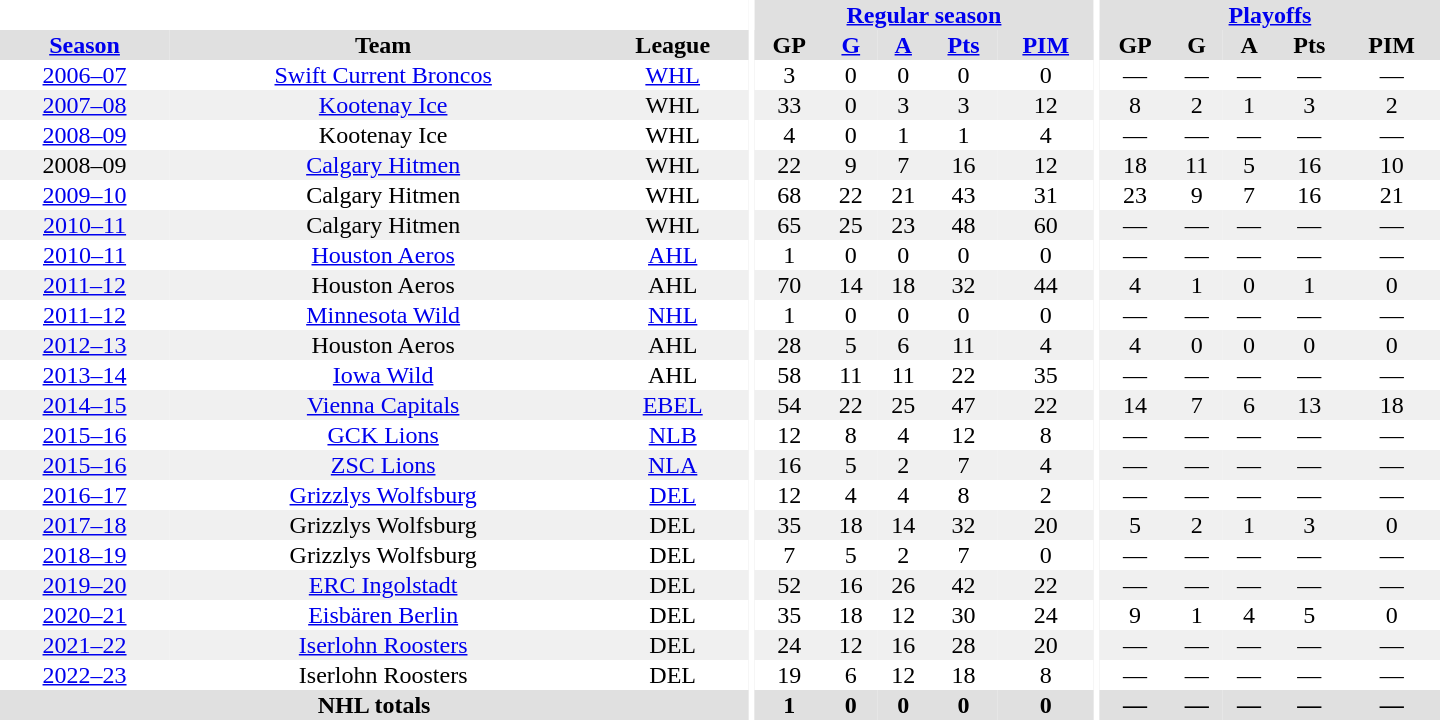<table border="0" cellpadding="1" cellspacing="0" style="text-align:center; width:60em">
<tr bgcolor="#e0e0e0">
<th colspan="3" bgcolor="#ffffff"></th>
<th rowspan="99" bgcolor="#ffffff"></th>
<th colspan="5"><a href='#'>Regular season</a></th>
<th rowspan="99" bgcolor="#ffffff"></th>
<th colspan="5"><a href='#'>Playoffs</a></th>
</tr>
<tr bgcolor="#e0e0e0">
<th><a href='#'>Season</a></th>
<th>Team</th>
<th>League</th>
<th>GP</th>
<th><a href='#'>G</a></th>
<th><a href='#'>A</a></th>
<th><a href='#'>Pts</a></th>
<th><a href='#'>PIM</a></th>
<th>GP</th>
<th>G</th>
<th>A</th>
<th>Pts</th>
<th>PIM</th>
</tr>
<tr ALIGN="center">
<td><a href='#'>2006–07</a></td>
<td><a href='#'>Swift Current Broncos</a></td>
<td><a href='#'>WHL</a></td>
<td>3</td>
<td>0</td>
<td>0</td>
<td>0</td>
<td>0</td>
<td>—</td>
<td>—</td>
<td>—</td>
<td>—</td>
<td>—</td>
</tr>
<tr ALIGN="center" bgcolor="#f0f0f0">
<td><a href='#'>2007–08</a></td>
<td><a href='#'>Kootenay Ice</a></td>
<td>WHL</td>
<td>33</td>
<td>0</td>
<td>3</td>
<td>3</td>
<td>12</td>
<td>8</td>
<td>2</td>
<td>1</td>
<td>3</td>
<td>2</td>
</tr>
<tr ALIGN="center">
<td><a href='#'>2008–09</a></td>
<td>Kootenay Ice</td>
<td>WHL</td>
<td>4</td>
<td>0</td>
<td>1</td>
<td>1</td>
<td>4</td>
<td>—</td>
<td>—</td>
<td>—</td>
<td>—</td>
<td>—</td>
</tr>
<tr ALIGN="center" bgcolor="#f0f0f0">
<td>2008–09</td>
<td><a href='#'>Calgary Hitmen</a></td>
<td>WHL</td>
<td>22</td>
<td>9</td>
<td>7</td>
<td>16</td>
<td>12</td>
<td>18</td>
<td>11</td>
<td>5</td>
<td>16</td>
<td>10</td>
</tr>
<tr ALIGN="center">
<td><a href='#'>2009–10</a></td>
<td>Calgary Hitmen</td>
<td>WHL</td>
<td>68</td>
<td>22</td>
<td>21</td>
<td>43</td>
<td>31</td>
<td>23</td>
<td>9</td>
<td>7</td>
<td>16</td>
<td>21</td>
</tr>
<tr ALIGN="center" bgcolor="#f0f0f0">
<td><a href='#'>2010–11</a></td>
<td>Calgary Hitmen</td>
<td>WHL</td>
<td>65</td>
<td>25</td>
<td>23</td>
<td>48</td>
<td>60</td>
<td>—</td>
<td>—</td>
<td>—</td>
<td>—</td>
<td>—</td>
</tr>
<tr ALIGN="center">
<td><a href='#'>2010–11</a></td>
<td><a href='#'>Houston Aeros</a></td>
<td><a href='#'>AHL</a></td>
<td>1</td>
<td>0</td>
<td>0</td>
<td>0</td>
<td>0</td>
<td>—</td>
<td>—</td>
<td>—</td>
<td>—</td>
<td>—</td>
</tr>
<tr ALIGN="center" bgcolor="#f0f0f0">
<td><a href='#'>2011–12</a></td>
<td>Houston Aeros</td>
<td>AHL</td>
<td>70</td>
<td>14</td>
<td>18</td>
<td>32</td>
<td>44</td>
<td>4</td>
<td>1</td>
<td>0</td>
<td>1</td>
<td>0</td>
</tr>
<tr ALIGN="center">
<td><a href='#'>2011–12</a></td>
<td><a href='#'>Minnesota Wild</a></td>
<td><a href='#'>NHL</a></td>
<td>1</td>
<td>0</td>
<td>0</td>
<td>0</td>
<td>0</td>
<td>—</td>
<td>—</td>
<td>—</td>
<td>—</td>
<td>—</td>
</tr>
<tr ALIGN="center" bgcolor="#f0f0f0">
<td><a href='#'>2012–13</a></td>
<td>Houston Aeros</td>
<td>AHL</td>
<td>28</td>
<td>5</td>
<td>6</td>
<td>11</td>
<td>4</td>
<td>4</td>
<td>0</td>
<td>0</td>
<td>0</td>
<td>0</td>
</tr>
<tr ALIGN="center">
<td><a href='#'>2013–14</a></td>
<td><a href='#'>Iowa Wild</a></td>
<td>AHL</td>
<td>58</td>
<td>11</td>
<td>11</td>
<td>22</td>
<td>35</td>
<td>—</td>
<td>—</td>
<td>—</td>
<td>—</td>
<td>—</td>
</tr>
<tr ALIGN="center" bgcolor="#f0f0f0">
<td><a href='#'>2014–15</a></td>
<td><a href='#'>Vienna Capitals</a></td>
<td><a href='#'>EBEL</a></td>
<td>54</td>
<td>22</td>
<td>25</td>
<td>47</td>
<td>22</td>
<td>14</td>
<td>7</td>
<td>6</td>
<td>13</td>
<td>18</td>
</tr>
<tr ALIGN="center">
<td><a href='#'>2015–16</a></td>
<td><a href='#'>GCK Lions</a></td>
<td><a href='#'>NLB</a></td>
<td>12</td>
<td>8</td>
<td>4</td>
<td>12</td>
<td>8</td>
<td>—</td>
<td>—</td>
<td>—</td>
<td>—</td>
<td>—</td>
</tr>
<tr ALIGN="center" bgcolor="#f0f0f0">
<td><a href='#'>2015–16</a></td>
<td><a href='#'>ZSC Lions</a></td>
<td><a href='#'>NLA</a></td>
<td>16</td>
<td>5</td>
<td>2</td>
<td>7</td>
<td>4</td>
<td>—</td>
<td>—</td>
<td>—</td>
<td>—</td>
<td>—</td>
</tr>
<tr ALIGN="center">
<td><a href='#'>2016–17</a></td>
<td><a href='#'>Grizzlys Wolfsburg</a></td>
<td><a href='#'>DEL</a></td>
<td>12</td>
<td>4</td>
<td>4</td>
<td>8</td>
<td>2</td>
<td>—</td>
<td>—</td>
<td>—</td>
<td>—</td>
<td>—</td>
</tr>
<tr ALIGN="center" bgcolor="#f0f0f0">
<td><a href='#'>2017–18</a></td>
<td>Grizzlys Wolfsburg</td>
<td>DEL</td>
<td>35</td>
<td>18</td>
<td>14</td>
<td>32</td>
<td>20</td>
<td>5</td>
<td>2</td>
<td>1</td>
<td>3</td>
<td>0</td>
</tr>
<tr ALIGN="center">
<td><a href='#'>2018–19</a></td>
<td>Grizzlys Wolfsburg</td>
<td>DEL</td>
<td>7</td>
<td>5</td>
<td>2</td>
<td>7</td>
<td>0</td>
<td>—</td>
<td>—</td>
<td>—</td>
<td>—</td>
<td>—</td>
</tr>
<tr ALIGN="center" bgcolor="#f0f0f0">
<td><a href='#'>2019–20</a></td>
<td><a href='#'>ERC Ingolstadt</a></td>
<td>DEL</td>
<td>52</td>
<td>16</td>
<td>26</td>
<td>42</td>
<td>22</td>
<td>—</td>
<td>—</td>
<td>—</td>
<td>—</td>
<td>—</td>
</tr>
<tr ALIGN="center">
<td><a href='#'>2020–21</a></td>
<td><a href='#'>Eisbären Berlin</a></td>
<td>DEL</td>
<td>35</td>
<td>18</td>
<td>12</td>
<td>30</td>
<td>24</td>
<td>9</td>
<td>1</td>
<td>4</td>
<td>5</td>
<td>0</td>
</tr>
<tr ALIGN="center" bgcolor="#f0f0f0">
<td><a href='#'>2021–22</a></td>
<td><a href='#'>Iserlohn Roosters</a></td>
<td>DEL</td>
<td>24</td>
<td>12</td>
<td>16</td>
<td>28</td>
<td>20</td>
<td>—</td>
<td>—</td>
<td>—</td>
<td>—</td>
<td>—</td>
</tr>
<tr ALIGN="center">
<td><a href='#'>2022–23</a></td>
<td>Iserlohn Roosters</td>
<td>DEL</td>
<td>19</td>
<td>6</td>
<td>12</td>
<td>18</td>
<td>8</td>
<td>—</td>
<td>—</td>
<td>—</td>
<td>—</td>
<td>—</td>
</tr>
<tr bgcolor="#e0e0e0">
<th colspan="3">NHL totals</th>
<th>1</th>
<th>0</th>
<th>0</th>
<th>0</th>
<th>0</th>
<th>—</th>
<th>—</th>
<th>—</th>
<th>—</th>
<th>—</th>
</tr>
</table>
